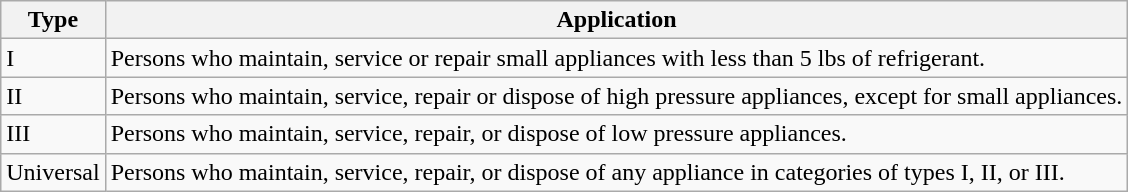<table class=wikitable>
<tr>
<th>Type</th>
<th>Application</th>
</tr>
<tr>
<td>I</td>
<td>Persons who maintain, service or repair small appliances with less than 5 lbs of refrigerant.</td>
</tr>
<tr>
<td>II</td>
<td>Persons who maintain, service, repair or dispose of high pressure appliances, except for small appliances.</td>
</tr>
<tr>
<td>III</td>
<td>Persons who maintain, service, repair, or dispose of low pressure appliances.</td>
</tr>
<tr>
<td>Universal</td>
<td>Persons who maintain, service, repair, or dispose of any appliance in categories of types I, II, or III.</td>
</tr>
</table>
